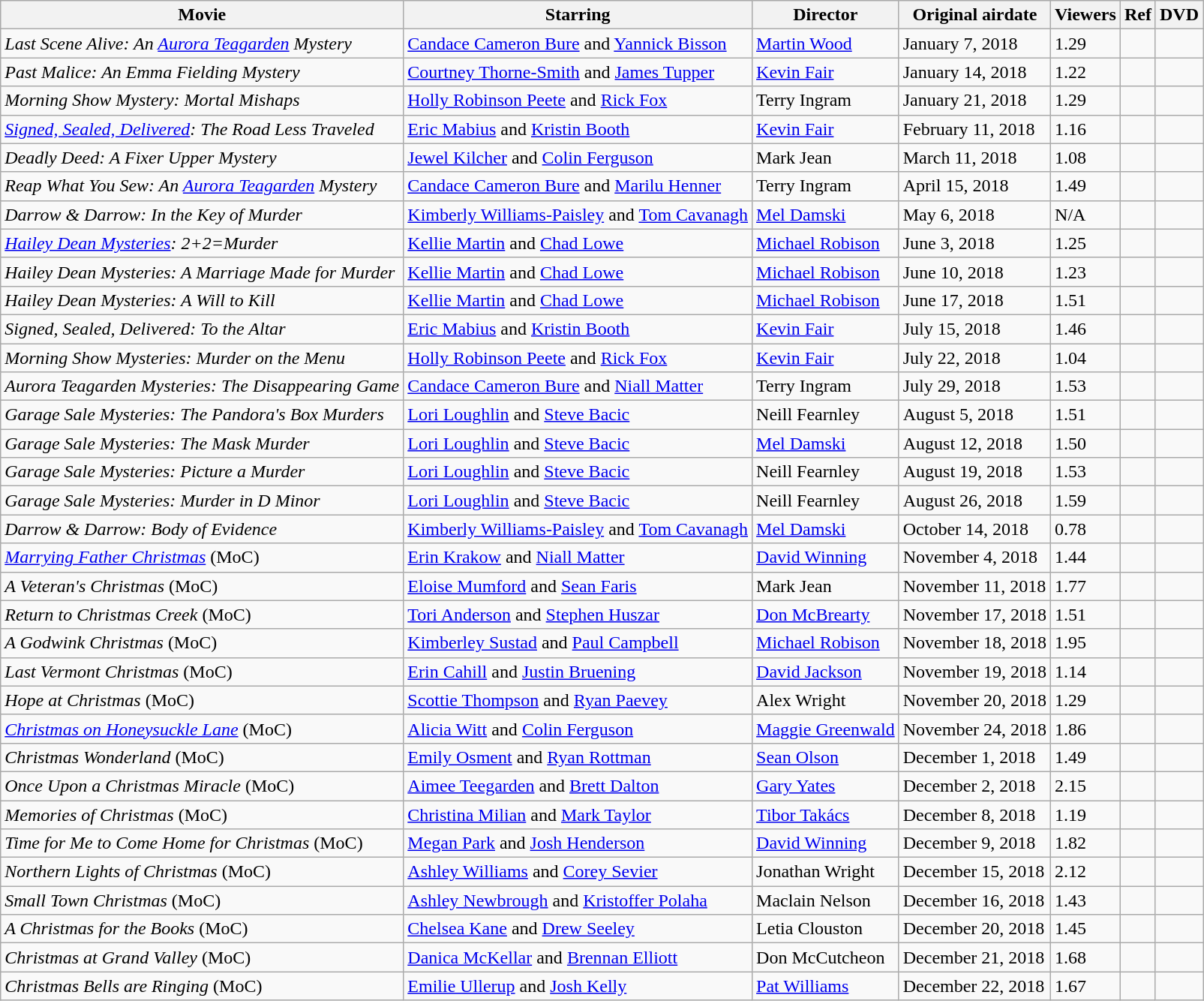<table class="wikitable sortable">
<tr>
<th scope="col" class="unsortable">Movie</th>
<th scope="col" class="unsortable">Starring</th>
<th scope="col" class="unsortable">Director</th>
<th scope="col" class="unsortable">Original airdate</th>
<th scope="col">Viewers</th>
<th scope="col" class="unsortable">Ref</th>
<th scope="col" class="unsortable">DVD</th>
</tr>
<tr>
<td><em>Last Scene Alive: An <a href='#'>Aurora Teagarden</a> Mystery</em></td>
<td><a href='#'>Candace Cameron Bure</a> and <a href='#'>Yannick Bisson</a></td>
<td><a href='#'>Martin Wood</a></td>
<td>January 7, 2018</td>
<td>1.29</td>
<td></td>
<td></td>
</tr>
<tr>
<td><em>Past Malice: An Emma Fielding Mystery</em></td>
<td><a href='#'>Courtney Thorne-Smith</a> and <a href='#'>James Tupper</a></td>
<td><a href='#'>Kevin Fair</a></td>
<td>January 14, 2018</td>
<td>1.22</td>
<td></td>
<td></td>
</tr>
<tr>
<td><em>Morning Show Mystery: Mortal Mishaps</em></td>
<td><a href='#'>Holly Robinson Peete</a> and <a href='#'>Rick Fox</a></td>
<td>Terry Ingram</td>
<td>January 21, 2018</td>
<td>1.29</td>
<td></td>
<td></td>
</tr>
<tr>
<td><em><a href='#'>Signed, Sealed, Delivered</a>: The Road Less Traveled</em></td>
<td><a href='#'>Eric Mabius</a> and <a href='#'>Kristin Booth</a></td>
<td><a href='#'>Kevin Fair</a></td>
<td>February 11, 2018</td>
<td>1.16</td>
<td></td>
<td></td>
</tr>
<tr>
<td><em>Deadly Deed: A Fixer Upper Mystery</em></td>
<td><a href='#'>Jewel Kilcher</a> and <a href='#'>Colin Ferguson</a></td>
<td>Mark Jean</td>
<td>March 11, 2018</td>
<td>1.08</td>
<td></td>
<td></td>
</tr>
<tr>
<td><em>Reap What You Sew: An <a href='#'>Aurora Teagarden</a> Mystery</em></td>
<td><a href='#'>Candace Cameron Bure</a> and <a href='#'>Marilu Henner</a></td>
<td>Terry Ingram</td>
<td>April 15, 2018</td>
<td>1.49</td>
<td></td>
<td></td>
</tr>
<tr>
<td><em>Darrow & Darrow: In the Key of Murder</em></td>
<td><a href='#'>Kimberly Williams-Paisley</a> and <a href='#'>Tom Cavanagh</a></td>
<td><a href='#'>Mel Damski</a></td>
<td>May 6, 2018</td>
<td>N/A</td>
<td></td>
<td></td>
</tr>
<tr>
<td><em><a href='#'>Hailey Dean Mysteries</a>: 2+2=Murder</em></td>
<td><a href='#'>Kellie Martin</a> and <a href='#'>Chad Lowe</a></td>
<td><a href='#'>Michael Robison</a></td>
<td>June 3, 2018</td>
<td>1.25</td>
<td></td>
<td></td>
</tr>
<tr>
<td><em>Hailey Dean Mysteries: A Marriage Made for Murder</em></td>
<td><a href='#'>Kellie Martin</a> and <a href='#'>Chad Lowe</a></td>
<td><a href='#'>Michael Robison</a></td>
<td>June 10, 2018</td>
<td>1.23</td>
<td></td>
<td></td>
</tr>
<tr>
<td><em>Hailey Dean Mysteries: A Will to Kill</em></td>
<td><a href='#'>Kellie Martin</a> and <a href='#'>Chad Lowe</a></td>
<td><a href='#'>Michael Robison</a></td>
<td>June 17, 2018</td>
<td>1.51</td>
<td></td>
<td></td>
</tr>
<tr>
<td><em>Signed, Sealed, Delivered: To the Altar</em></td>
<td><a href='#'>Eric Mabius</a> and <a href='#'>Kristin Booth</a></td>
<td><a href='#'>Kevin Fair</a></td>
<td>July 15, 2018</td>
<td>1.46</td>
<td></td>
<td></td>
</tr>
<tr>
<td><em>Morning Show Mysteries: Murder on the Menu</em></td>
<td><a href='#'>Holly Robinson Peete</a> and <a href='#'>Rick Fox</a></td>
<td><a href='#'>Kevin Fair</a></td>
<td>July 22, 2018</td>
<td>1.04</td>
<td></td>
<td></td>
</tr>
<tr>
<td><em>Aurora Teagarden Mysteries: The Disappearing Game</em></td>
<td><a href='#'>Candace Cameron Bure</a> and <a href='#'>Niall Matter</a></td>
<td>Terry Ingram</td>
<td>July 29, 2018</td>
<td>1.53</td>
<td></td>
<td></td>
</tr>
<tr>
<td><em>Garage Sale Mysteries: The Pandora's Box Murders</em></td>
<td><a href='#'>Lori Loughlin</a> and <a href='#'>Steve Bacic</a></td>
<td>Neill Fearnley</td>
<td>August 5, 2018</td>
<td>1.51</td>
<td></td>
<td></td>
</tr>
<tr>
<td><em>Garage Sale Mysteries: The Mask Murder</em></td>
<td><a href='#'>Lori Loughlin</a> and <a href='#'>Steve Bacic</a></td>
<td><a href='#'>Mel Damski</a></td>
<td>August 12, 2018</td>
<td>1.50</td>
<td></td>
<td></td>
</tr>
<tr>
<td><em>Garage Sale Mysteries: Picture a Murder</em></td>
<td><a href='#'>Lori Loughlin</a> and <a href='#'>Steve Bacic</a></td>
<td>Neill Fearnley</td>
<td>August 19, 2018</td>
<td>1.53</td>
<td></td>
<td></td>
</tr>
<tr>
<td><em>Garage Sale Mysteries: Murder in D Minor</em></td>
<td><a href='#'>Lori Loughlin</a> and <a href='#'>Steve Bacic</a></td>
<td>Neill Fearnley</td>
<td>August 26, 2018</td>
<td>1.59</td>
<td></td>
<td></td>
</tr>
<tr>
<td><em>Darrow & Darrow: Body of Evidence</em></td>
<td><a href='#'>Kimberly Williams-Paisley</a> and <a href='#'>Tom Cavanagh</a></td>
<td><a href='#'>Mel Damski</a></td>
<td>October 14, 2018</td>
<td>0.78</td>
<td></td>
<td></td>
</tr>
<tr>
<td><em><a href='#'>Marrying Father Christmas</a></em> (MoC)</td>
<td><a href='#'>Erin Krakow</a> and <a href='#'>Niall Matter</a></td>
<td><a href='#'>David Winning</a></td>
<td>November 4, 2018</td>
<td>1.44</td>
<td></td>
<td></td>
</tr>
<tr>
<td><em>A Veteran's Christmas</em> (MoC)</td>
<td><a href='#'>Eloise Mumford</a> and <a href='#'>Sean Faris</a></td>
<td>Mark Jean</td>
<td>November 11, 2018</td>
<td>1.77</td>
<td></td>
<td></td>
</tr>
<tr>
<td><em>Return to Christmas Creek</em> (MoC)</td>
<td><a href='#'>Tori Anderson</a> and <a href='#'>Stephen Huszar</a></td>
<td><a href='#'>Don McBrearty</a></td>
<td>November 17, 2018</td>
<td>1.51</td>
<td></td>
<td></td>
</tr>
<tr>
<td><em>A Godwink Christmas</em> (MoC)</td>
<td><a href='#'>Kimberley Sustad</a> and <a href='#'>Paul Campbell</a></td>
<td><a href='#'>Michael Robison</a></td>
<td>November 18, 2018</td>
<td>1.95</td>
<td></td>
<td></td>
</tr>
<tr>
<td><em>Last Vermont Christmas</em> (MoC)</td>
<td><a href='#'>Erin Cahill</a> and <a href='#'>Justin Bruening</a></td>
<td><a href='#'>David Jackson</a></td>
<td>November 19, 2018</td>
<td>1.14</td>
<td></td>
<td></td>
</tr>
<tr>
<td><em>Hope at Christmas</em> (MoC)</td>
<td><a href='#'>Scottie Thompson</a> and <a href='#'>Ryan Paevey</a></td>
<td>Alex Wright</td>
<td>November 20, 2018</td>
<td>1.29</td>
<td></td>
<td></td>
</tr>
<tr>
<td><em><a href='#'>Christmas on Honeysuckle Lane</a></em> (MoC)</td>
<td><a href='#'>Alicia Witt</a> and <a href='#'>Colin Ferguson</a></td>
<td><a href='#'>Maggie Greenwald</a></td>
<td>November 24, 2018</td>
<td>1.86</td>
<td></td>
<td></td>
</tr>
<tr>
<td><em>Christmas Wonderland</em> (MoC)</td>
<td><a href='#'>Emily Osment</a> and <a href='#'>Ryan Rottman</a></td>
<td><a href='#'>Sean Olson</a></td>
<td>December 1, 2018</td>
<td>1.49</td>
<td></td>
<td></td>
</tr>
<tr>
<td><em>Once Upon a Christmas Miracle</em> (MoC)</td>
<td><a href='#'>Aimee Teegarden</a> and <a href='#'>Brett Dalton</a></td>
<td><a href='#'>Gary Yates</a></td>
<td>December 2, 2018</td>
<td>2.15</td>
<td></td>
<td></td>
</tr>
<tr>
<td><em>Memories of Christmas</em> (MoC)</td>
<td><a href='#'>Christina Milian</a> and <a href='#'>Mark Taylor</a></td>
<td><a href='#'>Tibor Takács</a></td>
<td>December 8, 2018</td>
<td>1.19</td>
<td></td>
<td></td>
</tr>
<tr>
<td><em>Time for Me to Come Home for Christmas</em> (MoC)</td>
<td><a href='#'>Megan Park</a> and <a href='#'>Josh Henderson</a></td>
<td><a href='#'>David Winning</a></td>
<td>December 9, 2018</td>
<td>1.82</td>
<td></td>
<td></td>
</tr>
<tr>
<td><em>Northern Lights of Christmas</em> (MoC)</td>
<td><a href='#'>Ashley Williams</a> and <a href='#'>Corey Sevier</a></td>
<td>Jonathan Wright</td>
<td>December 15, 2018</td>
<td>2.12</td>
<td></td>
<td></td>
</tr>
<tr>
<td><em>Small Town Christmas</em> (MoC)</td>
<td><a href='#'>Ashley Newbrough</a> and <a href='#'>Kristoffer Polaha</a></td>
<td>Maclain Nelson</td>
<td>December 16, 2018</td>
<td>1.43</td>
<td></td>
<td></td>
</tr>
<tr>
<td><em>A Christmas for the Books</em> (MoC)</td>
<td><a href='#'>Chelsea Kane</a> and <a href='#'>Drew Seeley</a></td>
<td>Letia Clouston</td>
<td>December 20, 2018</td>
<td>1.45</td>
<td></td>
<td></td>
</tr>
<tr>
<td><em>Christmas at Grand Valley</em> (MoC)</td>
<td><a href='#'>Danica McKellar</a> and <a href='#'>Brennan Elliott</a></td>
<td>Don McCutcheon</td>
<td>December 21, 2018</td>
<td>1.68</td>
<td></td>
<td></td>
</tr>
<tr>
<td><em>Christmas Bells are Ringing</em> (MoC)</td>
<td><a href='#'>Emilie Ullerup</a> and <a href='#'>Josh Kelly</a></td>
<td><a href='#'>Pat Williams</a></td>
<td>December 22, 2018</td>
<td>1.67</td>
<td></td>
<td></td>
</tr>
</table>
